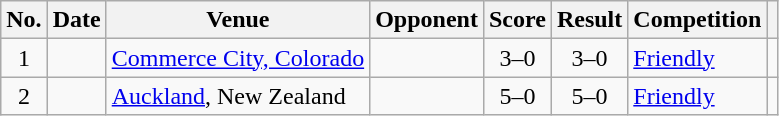<table class="wikitable sortable">
<tr>
<th scope="col">No.</th>
<th scope="col">Date</th>
<th scope="col">Venue</th>
<th scope="col">Opponent</th>
<th scope="col">Score</th>
<th scope="col">Result</th>
<th scope="col">Competition</th>
<th scope="col" class="unsortable"></th>
</tr>
<tr>
<td style="text-align:center">1</td>
<td></td>
<td><a href='#'>Commerce City, Colorado</a></td>
<td></td>
<td style="text-align:center">3–0</td>
<td style="text-align:center">3–0</td>
<td><a href='#'>Friendly</a></td>
<td></td>
</tr>
<tr>
<td style="text-align:center">2</td>
<td></td>
<td><a href='#'>Auckland</a>, New Zealand</td>
<td></td>
<td style="text-align:center">5–0</td>
<td style="text-align:center">5–0</td>
<td><a href='#'>Friendly</a></td>
<td></td>
</tr>
</table>
